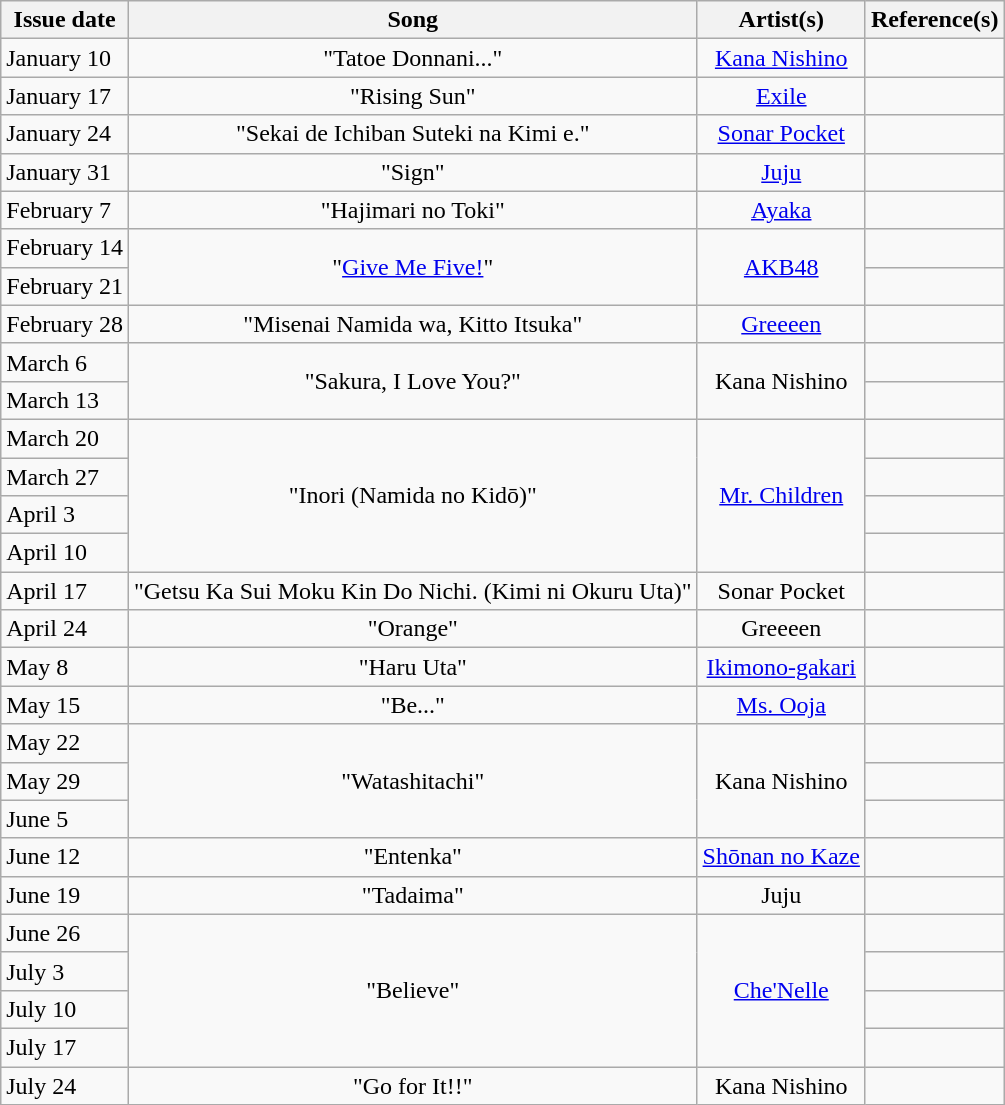<table class="wikitable">
<tr>
<th>Issue date</th>
<th>Song</th>
<th>Artist(s)</th>
<th>Reference(s)</th>
</tr>
<tr>
<td>January 10</td>
<td style="text-align: center;">"Tatoe Donnani..."</td>
<td style="text-align: center;"><a href='#'>Kana Nishino</a></td>
<td style="text-align: center;"></td>
</tr>
<tr>
<td>January 17</td>
<td style="text-align: center;">"Rising Sun"</td>
<td style="text-align: center;"><a href='#'>Exile</a></td>
<td style="text-align: center;"></td>
</tr>
<tr>
<td>January 24</td>
<td style="text-align: center;">"Sekai de Ichiban Suteki na Kimi e."</td>
<td style="text-align: center;"><a href='#'>Sonar Pocket</a></td>
<td style="text-align: center;"></td>
</tr>
<tr>
<td>January 31</td>
<td style="text-align: center;">"Sign"</td>
<td style="text-align: center;"><a href='#'>Juju</a></td>
<td style="text-align: center;"></td>
</tr>
<tr>
<td>February 7</td>
<td style="text-align: center;">"Hajimari no Toki"</td>
<td style="text-align: center;"><a href='#'>Ayaka</a></td>
<td style="text-align: center;"></td>
</tr>
<tr>
<td>February 14</td>
<td style="text-align: center;" rowspan="2">"<a href='#'>Give Me Five!</a>"</td>
<td style="text-align: center;" rowspan="2"><a href='#'>AKB48</a></td>
<td style="text-align: center;"></td>
</tr>
<tr>
<td>February 21</td>
<td style="text-align: center;"></td>
</tr>
<tr>
<td>February 28</td>
<td style="text-align: center;">"Misenai Namida wa, Kitto Itsuka"</td>
<td style="text-align: center;"><a href='#'>Greeeen</a></td>
<td style="text-align: center;"></td>
</tr>
<tr>
<td>March 6</td>
<td style="text-align: center;" rowspan="2">"Sakura, I Love You?"</td>
<td style="text-align: center;" rowspan="2">Kana Nishino</td>
<td style="text-align: center;"></td>
</tr>
<tr>
<td>March 13</td>
<td style="text-align: center;"></td>
</tr>
<tr>
<td>March 20</td>
<td style="text-align: center;" center;" rowspan="4">"Inori (Namida no Kidō)"</td>
<td style="text-align: center;" center;" rowspan="4"><a href='#'>Mr. Children</a></td>
<td style="text-align: center;"></td>
</tr>
<tr>
<td>March 27</td>
<td style="text-align: center;"></td>
</tr>
<tr>
<td>April 3</td>
<td style="text-align: center;"></td>
</tr>
<tr>
<td>April 10</td>
<td style="text-align: center;"></td>
</tr>
<tr>
<td>April 17</td>
<td style="text-align: center;">"Getsu Ka Sui Moku Kin Do Nichi. (Kimi ni Okuru Uta)"</td>
<td style="text-align: center;">Sonar Pocket</td>
<td style="text-align: center;"></td>
</tr>
<tr>
<td>April 24</td>
<td style="text-align: center;">"Orange"</td>
<td style="text-align: center;">Greeeen</td>
<td style="text-align: center;"></td>
</tr>
<tr>
<td>May 8</td>
<td style="text-align: center;">"Haru Uta"</td>
<td style="text-align: center;"><a href='#'>Ikimono-gakari</a></td>
<td style="text-align: center;"></td>
</tr>
<tr>
<td>May 15</td>
<td style="text-align: center;">"Be..."</td>
<td style="text-align: center;"><a href='#'>Ms. Ooja</a></td>
<td style="text-align: center;"></td>
</tr>
<tr>
<td>May 22</td>
<td style="text-align: center;" rowspan="3">"Watashitachi"</td>
<td style="text-align: center;" rowspan="3">Kana Nishino</td>
<td style="text-align: center;"></td>
</tr>
<tr>
<td>May 29</td>
<td style="text-align: center;"></td>
</tr>
<tr>
<td>June 5</td>
<td style="text-align: center;"></td>
</tr>
<tr>
<td>June 12</td>
<td style="text-align: center;">"Entenka"</td>
<td style="text-align: center;"><a href='#'>Shōnan no Kaze</a></td>
<td style="text-align: center;"></td>
</tr>
<tr>
<td>June 19</td>
<td style="text-align: center;">"Tadaima"</td>
<td style="text-align: center;">Juju</td>
<td style="text-align: center;"></td>
</tr>
<tr>
<td>June 26</td>
<td style="text-align: center;" rowspan="4">"Believe"</td>
<td style="text-align: center;" rowspan="4"><a href='#'>Che'Nelle</a></td>
<td style="text-align: center;"></td>
</tr>
<tr>
<td>July 3</td>
<td style="text-align: center;"></td>
</tr>
<tr>
<td>July 10</td>
<td style="text-align: center;"></td>
</tr>
<tr>
<td>July 17</td>
<td style="text-align: center;"></td>
</tr>
<tr>
<td>July 24</td>
<td style="text-align: center;">"Go for It!!"</td>
<td style="text-align: center;">Kana Nishino</td>
<td style="text-align: center;"></td>
</tr>
</table>
